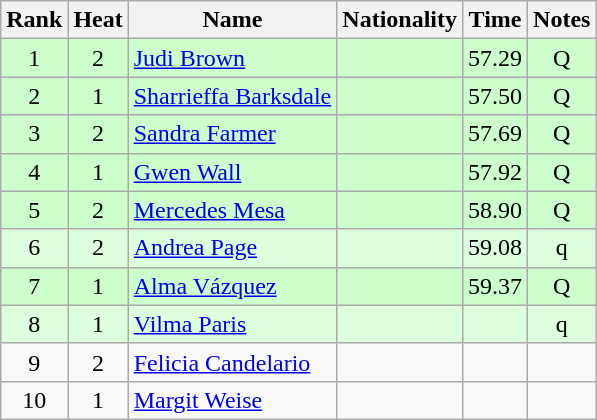<table class="wikitable sortable" style="text-align:center">
<tr>
<th>Rank</th>
<th>Heat</th>
<th>Name</th>
<th>Nationality</th>
<th>Time</th>
<th>Notes</th>
</tr>
<tr bgcolor=ccffcc>
<td>1</td>
<td>2</td>
<td align=left><a href='#'>Judi Brown</a></td>
<td align=left></td>
<td>57.29</td>
<td>Q</td>
</tr>
<tr bgcolor=ccffcc>
<td>2</td>
<td>1</td>
<td align=left><a href='#'>Sharrieffa Barksdale</a></td>
<td align=left></td>
<td>57.50</td>
<td>Q</td>
</tr>
<tr bgcolor=ccffcc>
<td>3</td>
<td>2</td>
<td align=left><a href='#'>Sandra Farmer</a></td>
<td align=left></td>
<td>57.69</td>
<td>Q</td>
</tr>
<tr bgcolor=ccffcc>
<td>4</td>
<td>1</td>
<td align=left><a href='#'>Gwen Wall</a></td>
<td align=left></td>
<td>57.92</td>
<td>Q</td>
</tr>
<tr bgcolor=ccffcc>
<td>5</td>
<td>2</td>
<td align=left><a href='#'>Mercedes Mesa</a></td>
<td align=left></td>
<td>58.90</td>
<td>Q</td>
</tr>
<tr bgcolor=ddffdd>
<td>6</td>
<td>2</td>
<td align=left><a href='#'>Andrea Page</a></td>
<td align=left></td>
<td>59.08</td>
<td>q</td>
</tr>
<tr bgcolor=ccffcc>
<td>7</td>
<td>1</td>
<td align=left><a href='#'>Alma Vázquez</a></td>
<td align=left></td>
<td>59.37</td>
<td>Q</td>
</tr>
<tr bgcolor=ddffdd>
<td>8</td>
<td>1</td>
<td align=left><a href='#'>Vilma Paris</a></td>
<td align=left></td>
<td></td>
<td>q</td>
</tr>
<tr>
<td>9</td>
<td>2</td>
<td align=left><a href='#'>Felicia Candelario</a></td>
<td align=left></td>
<td></td>
<td></td>
</tr>
<tr>
<td>10</td>
<td>1</td>
<td align=left><a href='#'>Margit Weise</a></td>
<td align=left></td>
<td></td>
<td></td>
</tr>
</table>
